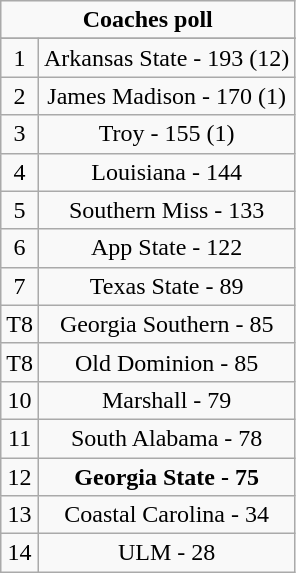<table class="wikitable" style="display: inline-table;">
<tr>
<td align="center" Colspan="3"><strong>Coaches poll</strong></td>
</tr>
<tr align="center">
</tr>
<tr align="center">
<td>1</td>
<td>Arkansas State - 193 (12)</td>
</tr>
<tr align="center">
<td>2</td>
<td>James Madison - 170 (1)</td>
</tr>
<tr align="center">
<td>3</td>
<td>Troy - 155 (1)</td>
</tr>
<tr align="center">
<td>4</td>
<td>Louisiana - 144</td>
</tr>
<tr align="center">
<td>5</td>
<td>Southern Miss - 133</td>
</tr>
<tr align="center">
<td>6</td>
<td>App State - 122</td>
</tr>
<tr align="center">
<td>7</td>
<td>Texas State - 89</td>
</tr>
<tr align="center">
<td>T8</td>
<td>Georgia Southern - 85</td>
</tr>
<tr align="center">
<td>T8</td>
<td>Old Dominion - 85</td>
</tr>
<tr align="center">
<td>10</td>
<td>Marshall - 79</td>
</tr>
<tr align="center">
<td>11</td>
<td>South Alabama - 78</td>
</tr>
<tr align="center">
<td>12</td>
<td><strong>Georgia State - 75</strong></td>
</tr>
<tr align="center">
<td>13</td>
<td>Coastal Carolina - 34</td>
</tr>
<tr align="center">
<td>14</td>
<td>ULM - 28</td>
</tr>
</table>
